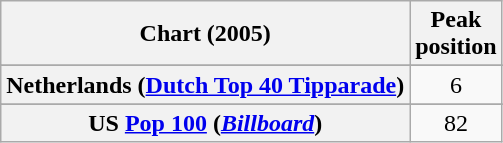<table class="wikitable sortable plainrowheaders" style="text-align:center">
<tr>
<th scope="col">Chart (2005)</th>
<th scope="col">Peak<br>position</th>
</tr>
<tr>
</tr>
<tr>
</tr>
<tr>
</tr>
<tr>
</tr>
<tr>
</tr>
<tr>
<th scope="row">Netherlands (<a href='#'>Dutch Top 40 Tipparade</a>)</th>
<td>6</td>
</tr>
<tr>
</tr>
<tr>
</tr>
<tr>
</tr>
<tr>
</tr>
<tr>
</tr>
<tr>
</tr>
<tr>
</tr>
<tr>
</tr>
<tr>
</tr>
<tr>
</tr>
<tr>
<th scope="row">US <a href='#'>Pop 100</a> (<em><a href='#'>Billboard</a></em>)</th>
<td>82</td>
</tr>
</table>
